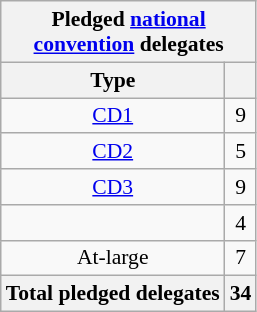<table class="wikitable sortable" style="font-size:90%;text-align:center;float:none;padding:5px;">
<tr>
<th colspan="2">Pledged <a href='#'>national<br>convention</a> delegates</th>
</tr>
<tr>
<th>Type</th>
<th></th>
</tr>
<tr>
<td><a href='#'>CD1</a></td>
<td>9</td>
</tr>
<tr>
<td><a href='#'>CD2</a></td>
<td>5</td>
</tr>
<tr>
<td><a href='#'>CD3</a></td>
<td>9</td>
</tr>
<tr>
<td></td>
<td>4</td>
</tr>
<tr>
<td>At-large</td>
<td>7</td>
</tr>
<tr>
<th>Total pledged delegates</th>
<th>34</th>
</tr>
</table>
